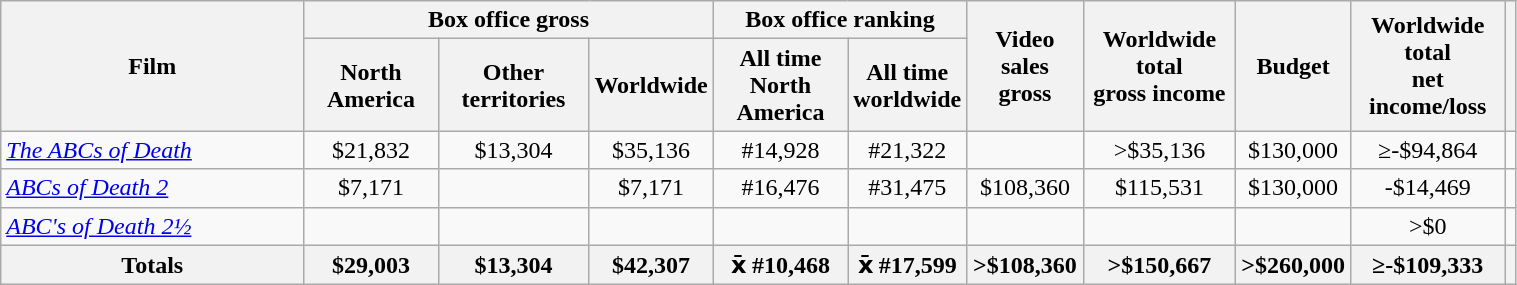<table class="wikitable" width=80% border="1" style="text-align: center;">
<tr>
<th rowspan="2" style="width:20%;">Film</th>
<th colspan="3">Box office gross</th>
<th colspan="2">Box office ranking</th>
<th rowspan="2">Video <br>sales gross</th>
<th rowspan="2">Worldwide total <br>gross income</th>
<th rowspan="2">Budget</th>
<th rowspan="2">Worldwide total<br>net income/loss</th>
<th rowspan="2"></th>
</tr>
<tr>
<th>North America</th>
<th>Other territories</th>
<th>Worldwide</th>
<th>All time <br>North America</th>
<th>All time <br>worldwide</th>
</tr>
<tr>
<td style="text-align: left;"><em><a href='#'>The ABCs of Death</a></em></td>
<td>$21,832</td>
<td>$13,304</td>
<td>$35,136</td>
<td>#14,928</td>
<td>#21,322</td>
<td></td>
<td>>$35,136</td>
<td>$130,000</td>
<td>≥-$94,864</td>
<td></td>
</tr>
<tr>
<td style="text-align: left;"><em><a href='#'>ABCs of Death 2</a></em></td>
<td>$7,171</td>
<td></td>
<td>$7,171</td>
<td>#16,476</td>
<td>#31,475</td>
<td>$108,360</td>
<td>$115,531</td>
<td>$130,000</td>
<td>-$14,469</td>
<td></td>
</tr>
<tr>
<td style="text-align: left;"><em><a href='#'>ABC's of Death 2½</a></em></td>
<td></td>
<td></td>
<td></td>
<td></td>
<td></td>
<td></td>
<td></td>
<td></td>
<td>>$0</td>
<td></td>
</tr>
<tr>
<th>Totals</th>
<th>$29,003</th>
<th>$13,304</th>
<th>$42,307</th>
<th>x̄ #10,468</th>
<th>x̄ #17,599</th>
<th>>$108,360</th>
<th>>$150,667</th>
<th>>$260,000</th>
<th>≥-$109,333</th>
<th></th>
</tr>
</table>
